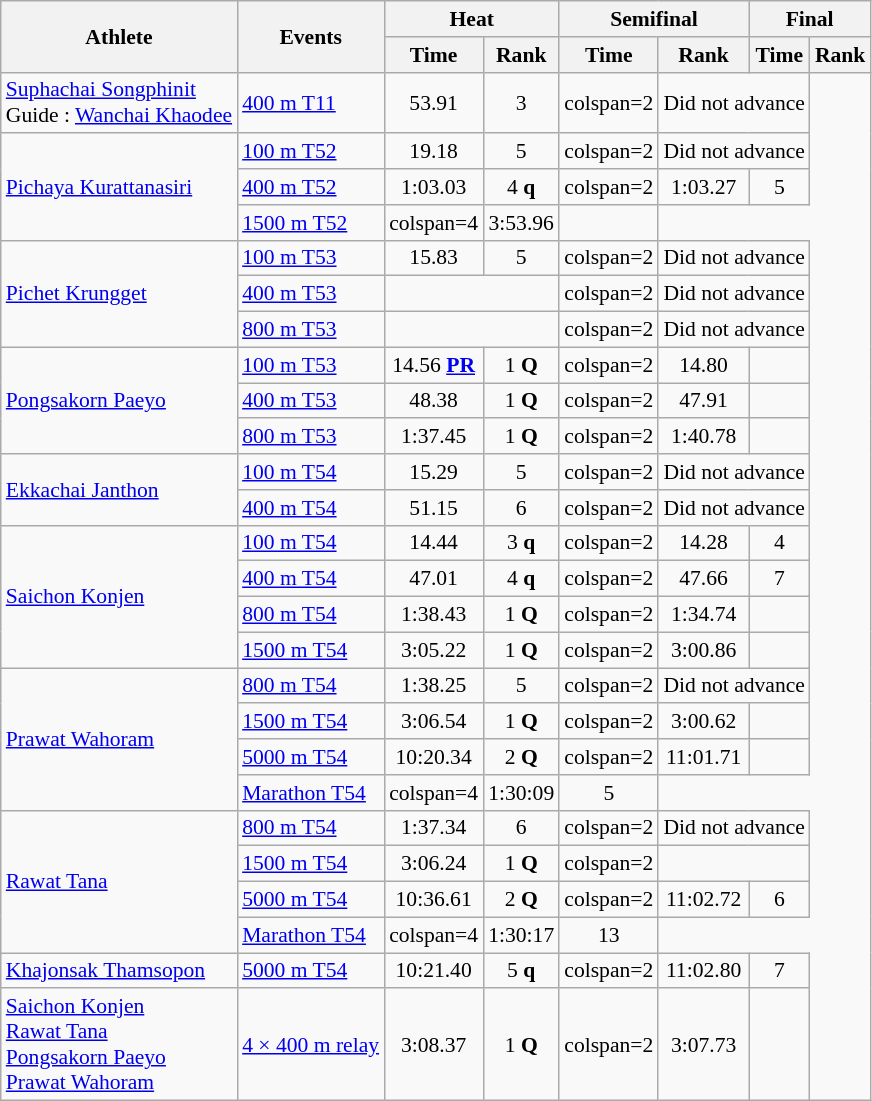<table class=wikitable style="font-size:90%">
<tr>
<th rowspan="2">Athlete</th>
<th rowspan="2">Events</th>
<th colspan="2">Heat</th>
<th colspan="2">Semifinal</th>
<th colspan="2">Final</th>
</tr>
<tr>
<th>Time</th>
<th>Rank</th>
<th>Time</th>
<th>Rank</th>
<th>Time</th>
<th>Rank</th>
</tr>
<tr align=center>
<td align=left><a href='#'>Suphachai Songphinit</a> <br> Guide : <a href='#'>Wanchai Khaodee</a></td>
<td align=left><a href='#'>400 m T11</a></td>
<td>53.91</td>
<td>3</td>
<td>colspan=2 </td>
<td colspan=2>Did not advance</td>
</tr>
<tr align=center>
<td align=left rowspan="3"><a href='#'>Pichaya Kurattanasiri</a></td>
<td align=left><a href='#'>100 m T52</a></td>
<td>19.18</td>
<td>5</td>
<td>colspan=2 </td>
<td colspan=2>Did not advance</td>
</tr>
<tr align=center>
<td align=left><a href='#'>400 m T52</a></td>
<td>1:03.03</td>
<td>4 <strong>q</strong></td>
<td>colspan=2 </td>
<td>1:03.27</td>
<td>5</td>
</tr>
<tr align=center>
<td align=left><a href='#'>1500 m T52</a></td>
<td>colspan=4 </td>
<td>3:53.96</td>
<td></td>
</tr>
<tr align=center>
<td align=left rowspan="3"><a href='#'>Pichet Krungget</a></td>
<td align=left><a href='#'>100 m T53</a></td>
<td>15.83</td>
<td>5</td>
<td>colspan=2 </td>
<td colspan=2>Did not advance</td>
</tr>
<tr align=center>
<td align=left><a href='#'>400 m T53</a></td>
<td colspan=2></td>
<td>colspan=2 </td>
<td colspan=2>Did not advance</td>
</tr>
<tr align=center>
<td align=left><a href='#'>800 m T53</a></td>
<td colspan=2></td>
<td>colspan=2 </td>
<td colspan=2>Did not advance</td>
</tr>
<tr align=center>
<td align=left rowspan="3"><a href='#'>Pongsakorn Paeyo</a></td>
<td align=left><a href='#'>100 m T53</a></td>
<td>14.56 <strong><a href='#'>PR</a></strong></td>
<td>1 <strong>Q</strong></td>
<td>colspan=2 </td>
<td>14.80</td>
<td></td>
</tr>
<tr align=center>
<td align=left><a href='#'>400 m T53</a></td>
<td>48.38</td>
<td>1 <strong>Q</strong></td>
<td>colspan=2 </td>
<td>47.91</td>
<td></td>
</tr>
<tr align=center>
<td align=left><a href='#'>800 m T53</a></td>
<td>1:37.45</td>
<td>1 <strong>Q</strong></td>
<td>colspan=2 </td>
<td>1:40.78</td>
<td></td>
</tr>
<tr align=center>
<td align=left rowspan="2"><a href='#'>Ekkachai Janthon</a></td>
<td align=left><a href='#'>100 m T54</a></td>
<td>15.29</td>
<td>5</td>
<td>colspan=2 </td>
<td colspan=2>Did not advance</td>
</tr>
<tr align=center>
<td align=left><a href='#'>400 m T54</a></td>
<td>51.15</td>
<td>6</td>
<td>colspan=2 </td>
<td colspan=2>Did not advance</td>
</tr>
<tr align=center>
<td align=left rowspan="4"><a href='#'>Saichon Konjen</a></td>
<td align=left><a href='#'>100 m T54</a></td>
<td>14.44</td>
<td>3 <strong>q</strong></td>
<td>colspan=2 </td>
<td>14.28</td>
<td>4</td>
</tr>
<tr align=center>
<td align=left><a href='#'>400 m T54</a></td>
<td>47.01</td>
<td>4 <strong>q</strong></td>
<td>colspan=2 </td>
<td>47.66</td>
<td>7</td>
</tr>
<tr align=center>
<td align=left><a href='#'>800 m T54</a></td>
<td>1:38.43</td>
<td>1 <strong>Q</strong></td>
<td>colspan=2 </td>
<td>1:34.74</td>
<td></td>
</tr>
<tr align=center>
<td align=left><a href='#'>1500 m T54</a></td>
<td>3:05.22</td>
<td>1 <strong>Q</strong></td>
<td>colspan=2 </td>
<td>3:00.86</td>
<td></td>
</tr>
<tr align=center>
<td align=left rowspan="4"><a href='#'>Prawat Wahoram</a></td>
<td align=left><a href='#'>800 m T54</a></td>
<td>1:38.25</td>
<td>5</td>
<td>colspan=2 </td>
<td colspan=2>Did not advance</td>
</tr>
<tr align=center>
<td align=left><a href='#'>1500 m T54</a></td>
<td>3:06.54</td>
<td>1 <strong>Q</strong></td>
<td>colspan=2 </td>
<td>3:00.62</td>
<td></td>
</tr>
<tr align=center>
<td align=left><a href='#'>5000 m T54</a></td>
<td>10:20.34</td>
<td>2 <strong>Q</strong></td>
<td>colspan=2 </td>
<td>11:01.71</td>
<td></td>
</tr>
<tr align=center>
<td align=left><a href='#'>Marathon T54</a></td>
<td>colspan=4 </td>
<td>1:30:09</td>
<td>5</td>
</tr>
<tr align=center>
<td align=left rowspan="4"><a href='#'>Rawat Tana</a></td>
<td align=left><a href='#'>800 m T54</a></td>
<td>1:37.34</td>
<td>6</td>
<td>colspan=2 </td>
<td colspan=2>Did not advance</td>
</tr>
<tr align=center>
<td align=left><a href='#'>1500 m T54</a></td>
<td>3:06.24</td>
<td>1 <strong>Q</strong></td>
<td>colspan=2 </td>
<td colspan=2></td>
</tr>
<tr align=center>
<td align=left><a href='#'>5000 m T54</a></td>
<td>10:36.61</td>
<td>2 <strong>Q</strong></td>
<td>colspan=2 </td>
<td>11:02.72</td>
<td>6</td>
</tr>
<tr align=center>
<td align=left><a href='#'>Marathon T54</a></td>
<td>colspan=4 </td>
<td>1:30:17</td>
<td>13</td>
</tr>
<tr align=center>
<td align=left><a href='#'>Khajonsak Thamsopon</a></td>
<td align=left><a href='#'>5000 m T54</a></td>
<td>10:21.40</td>
<td>5 <strong>q</strong></td>
<td>colspan=2 </td>
<td>11:02.80</td>
<td>7</td>
</tr>
<tr align=center>
<td align=left><a href='#'>Saichon Konjen</a> <br> <a href='#'>Rawat Tana</a> <br> <a href='#'>Pongsakorn Paeyo</a>  <br> <a href='#'>Prawat Wahoram</a></td>
<td align=left><a href='#'>4 × 400 m relay</a></td>
<td>3:08.37</td>
<td>1 <strong>Q</strong></td>
<td>colspan=2 </td>
<td>3:07.73</td>
<td></td>
</tr>
</table>
